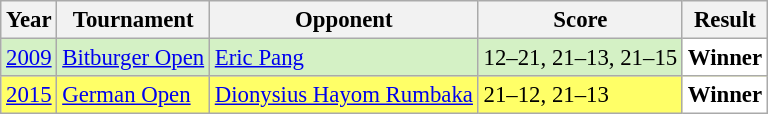<table class="sortable wikitable" style="font-size: 95%;">
<tr>
<th>Year</th>
<th>Tournament</th>
<th>Opponent</th>
<th>Score</th>
<th>Result</th>
</tr>
<tr style="background:#D4F1C5">
<td align="center"><a href='#'>2009</a></td>
<td align="left"><a href='#'>Bitburger Open</a></td>
<td align="left"> <a href='#'>Eric Pang</a></td>
<td align="left">12–21, 21–13, 21–15</td>
<td style="text-align:left; background:white"> <strong>Winner</strong></td>
</tr>
<tr style="background:#FFFF67">
<td align="center"><a href='#'>2015</a></td>
<td align="left"><a href='#'>German Open</a></td>
<td align="left"> <a href='#'>Dionysius Hayom Rumbaka</a></td>
<td align="left">21–12, 21–13</td>
<td style="text-align:left; background:white"> <strong>Winner</strong></td>
</tr>
</table>
